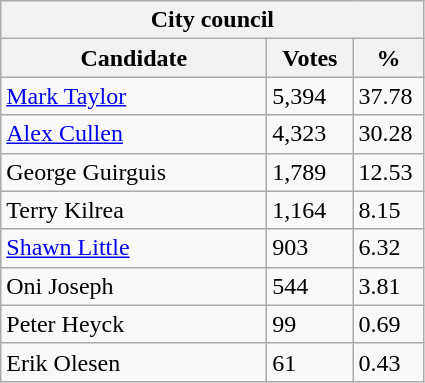<table class="wikitable">
<tr>
<th colspan="3">City council</th>
</tr>
<tr>
<th style="width: 170px">Candidate</th>
<th style="width: 50px">Votes</th>
<th style="width: 40px">%</th>
</tr>
<tr>
<td><a href='#'>Mark Taylor</a></td>
<td>5,394</td>
<td>37.78</td>
</tr>
<tr>
<td><a href='#'>Alex Cullen</a></td>
<td>4,323</td>
<td>30.28</td>
</tr>
<tr>
<td>George Guirguis</td>
<td>1,789</td>
<td>12.53</td>
</tr>
<tr>
<td>Terry Kilrea</td>
<td>1,164</td>
<td>8.15</td>
</tr>
<tr>
<td><a href='#'>Shawn Little</a></td>
<td>903</td>
<td>6.32</td>
</tr>
<tr>
<td>Oni Joseph</td>
<td>544</td>
<td>3.81</td>
</tr>
<tr>
<td>Peter Heyck</td>
<td>99</td>
<td>0.69</td>
</tr>
<tr>
<td>Erik Olesen</td>
<td>61</td>
<td>0.43</td>
</tr>
</table>
